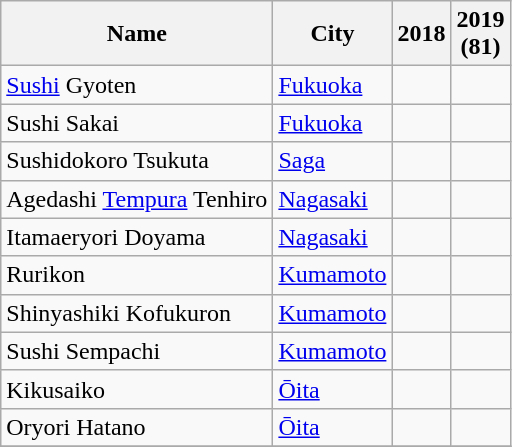<table class="wikitable sortable">
<tr>
<th>Name</th>
<th>City</th>
<th>2018<br></th>
<th>2019<br>(81)</th>
</tr>
<tr>
<td><a href='#'>Sushi</a> Gyoten<br></td>
<td><a href='#'>Fukuoka</a></td>
<td></td>
<td></td>
</tr>
<tr>
<td>Sushi Sakai<br></td>
<td><a href='#'>Fukuoka</a></td>
<td></td>
<td></td>
</tr>
<tr>
<td>Sushidokoro Tsukuta<br></td>
<td><a href='#'>Saga</a></td>
<td></td>
<td></td>
</tr>
<tr>
<td>Agedashi <a href='#'>Tempura</a> Tenhiro<br></td>
<td><a href='#'>Nagasaki</a></td>
<td></td>
<td></td>
</tr>
<tr>
<td>Itamaeryori Doyama<br></td>
<td><a href='#'>Nagasaki</a></td>
<td></td>
<td></td>
</tr>
<tr>
<td>Rurikon<br></td>
<td><a href='#'>Kumamoto</a></td>
<td></td>
<td></td>
</tr>
<tr>
<td>Shinyashiki Kofukuron<br></td>
<td><a href='#'>Kumamoto</a></td>
<td></td>
<td></td>
</tr>
<tr>
<td>Sushi Sempachi<br></td>
<td><a href='#'>Kumamoto</a></td>
<td></td>
<td></td>
</tr>
<tr>
<td>Kikusaiko<br></td>
<td><a href='#'>Ōita</a></td>
<td></td>
<td></td>
</tr>
<tr>
<td>Oryori Hatano<br></td>
<td><a href='#'>Ōita</a></td>
<td></td>
<td></td>
</tr>
<tr>
</tr>
</table>
